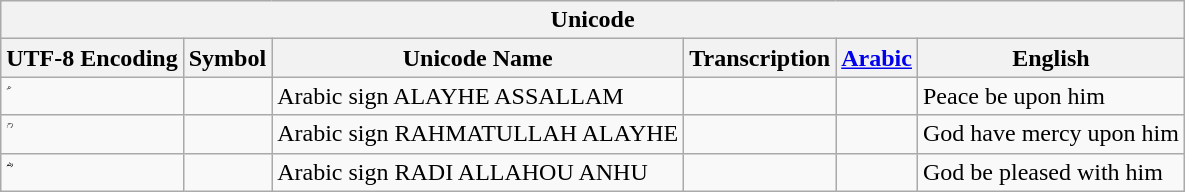<table class="wikitable">
<tr>
<th colspan="6">Unicode</th>
</tr>
<tr>
<th>UTF-8 Encoding</th>
<th>Symbol</th>
<th>Unicode Name</th>
<th>Transcription</th>
<th><a href='#'>Arabic</a></th>
<th>English</th>
</tr>
<tr>
<td><code>&#1553;</code></td>
<td></td>
<td>Arabic sign ALAYHE ASSALLAM</td>
<td></td>
<td></td>
<td>Peace be upon him</td>
</tr>
<tr>
<td><code>&#1554;</code></td>
<td></td>
<td>Arabic sign RAHMATULLAH ALAYHE</td>
<td></td>
<td></td>
<td>God have mercy upon him</td>
</tr>
<tr>
<td><code>&#1555;</code></td>
<td></td>
<td>Arabic sign RADI ALLAHOU ANHU</td>
<td></td>
<td></td>
<td>God be pleased with him</td>
</tr>
</table>
